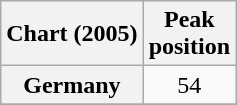<table class="wikitable sortable plainrowheaders" style="text-align:center">
<tr>
<th scope="col">Chart (2005)</th>
<th scope="col">Peak<br>position</th>
</tr>
<tr>
<th scope="row">Germany</th>
<td align="center">54</td>
</tr>
<tr>
</tr>
</table>
